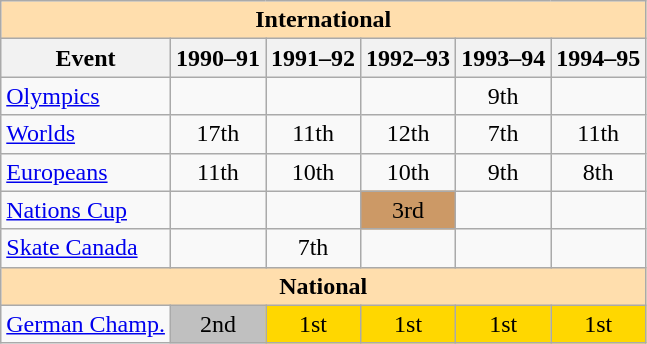<table class="wikitable" style="text-align:center">
<tr>
<th style="background-color: #ffdead; " colspan=6 align=center><strong>International</strong></th>
</tr>
<tr>
<th>Event</th>
<th>1990–91</th>
<th>1991–92</th>
<th>1992–93</th>
<th>1993–94</th>
<th>1994–95</th>
</tr>
<tr>
<td align=left><a href='#'>Olympics</a></td>
<td></td>
<td></td>
<td></td>
<td>9th</td>
<td></td>
</tr>
<tr>
<td align=left><a href='#'>Worlds</a></td>
<td>17th</td>
<td>11th</td>
<td>12th</td>
<td>7th</td>
<td>11th</td>
</tr>
<tr>
<td align=left><a href='#'>Europeans</a></td>
<td>11th</td>
<td>10th</td>
<td>10th</td>
<td>9th</td>
<td>8th</td>
</tr>
<tr>
<td align=left><a href='#'>Nations Cup</a></td>
<td></td>
<td></td>
<td bgcolor=cc9966>3rd</td>
<td></td>
<td></td>
</tr>
<tr>
<td align=left><a href='#'>Skate Canada</a></td>
<td></td>
<td>7th</td>
<td></td>
<td></td>
<td></td>
</tr>
<tr>
<th style="background-color: #ffdead; " colspan=6 align=center><strong>National</strong></th>
</tr>
<tr>
<td align=left><a href='#'>German Champ.</a></td>
<td bgcolor=silver>2nd</td>
<td bgcolor=gold>1st</td>
<td bgcolor=gold>1st</td>
<td bgcolor=gold>1st</td>
<td bgcolor=gold>1st</td>
</tr>
</table>
